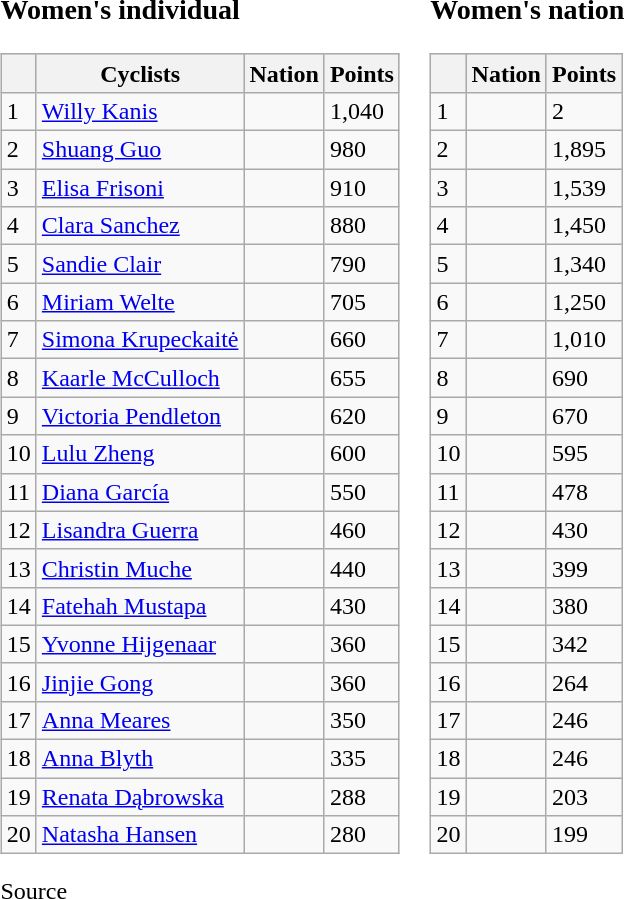<table class="vatop">
<tr valign="top">
<td><br><h3>Women's individual</h3><table class="wikitable sortable">
<tr style=background:#ccccff;>
<th></th>
<th>Cyclists</th>
<th>Nation</th>
<th>Points</th>
</tr>
<tr>
<td>1</td>
<td><a href='#'>Willy Kanis</a></td>
<td></td>
<td>1,040</td>
</tr>
<tr>
<td>2</td>
<td><a href='#'>Shuang Guo</a></td>
<td></td>
<td>980</td>
</tr>
<tr>
<td>3</td>
<td><a href='#'>Elisa Frisoni</a></td>
<td></td>
<td>910</td>
</tr>
<tr>
<td>4</td>
<td><a href='#'>Clara Sanchez</a></td>
<td></td>
<td>880</td>
</tr>
<tr>
<td>5</td>
<td><a href='#'>Sandie Clair</a></td>
<td></td>
<td>790</td>
</tr>
<tr>
<td>6</td>
<td><a href='#'>Miriam Welte</a></td>
<td></td>
<td>705</td>
</tr>
<tr>
<td>7</td>
<td><a href='#'>Simona Krupeckaitė</a></td>
<td></td>
<td>660</td>
</tr>
<tr>
<td>8</td>
<td><a href='#'>Kaarle McCulloch</a></td>
<td></td>
<td>655</td>
</tr>
<tr>
<td>9</td>
<td><a href='#'>Victoria Pendleton</a></td>
<td></td>
<td>620</td>
</tr>
<tr>
<td>10</td>
<td><a href='#'>Lulu Zheng</a></td>
<td></td>
<td>600</td>
</tr>
<tr>
<td>11</td>
<td><a href='#'>Diana García</a></td>
<td></td>
<td>550</td>
</tr>
<tr>
<td>12</td>
<td><a href='#'>Lisandra Guerra</a></td>
<td></td>
<td>460</td>
</tr>
<tr>
<td>13</td>
<td><a href='#'>Christin Muche</a></td>
<td></td>
<td>440</td>
</tr>
<tr>
<td>14</td>
<td><a href='#'>Fatehah Mustapa</a></td>
<td></td>
<td>430</td>
</tr>
<tr>
<td>15</td>
<td><a href='#'>Yvonne Hijgenaar</a></td>
<td></td>
<td>360</td>
</tr>
<tr>
<td>16</td>
<td><a href='#'>Jinjie Gong</a></td>
<td></td>
<td>360</td>
</tr>
<tr>
<td>17</td>
<td><a href='#'>Anna Meares</a></td>
<td></td>
<td>350</td>
</tr>
<tr>
<td>18</td>
<td><a href='#'>Anna Blyth</a></td>
<td></td>
<td>335</td>
</tr>
<tr>
<td>19</td>
<td><a href='#'>Renata Dąbrowska</a></td>
<td></td>
<td>288</td>
</tr>
<tr>
<td>20</td>
<td><a href='#'>Natasha Hansen</a></td>
<td></td>
<td>280</td>
</tr>
</table>
Source</td>
<td><br><h3>Women's nation</h3><table class="wikitable sortable">
<tr style=background:#ccccff;>
<th></th>
<th>Nation</th>
<th>Points</th>
</tr>
<tr>
<td>1</td>
<td></td>
<td>2</td>
</tr>
<tr>
<td>2</td>
<td></td>
<td>1,895</td>
</tr>
<tr>
<td>3</td>
<td></td>
<td>1,539</td>
</tr>
<tr>
<td>4</td>
<td></td>
<td>1,450</td>
</tr>
<tr>
<td>5</td>
<td></td>
<td>1,340</td>
</tr>
<tr>
<td>6</td>
<td></td>
<td>1,250</td>
</tr>
<tr>
<td>7</td>
<td></td>
<td>1,010</td>
</tr>
<tr>
<td>8</td>
<td></td>
<td>690</td>
</tr>
<tr>
<td>9</td>
<td></td>
<td>670</td>
</tr>
<tr>
<td>10</td>
<td></td>
<td>595</td>
</tr>
<tr>
<td>11</td>
<td></td>
<td>478</td>
</tr>
<tr>
<td>12</td>
<td></td>
<td>430</td>
</tr>
<tr>
<td>13</td>
<td></td>
<td>399</td>
</tr>
<tr>
<td>14</td>
<td></td>
<td>380</td>
</tr>
<tr>
<td>15</td>
<td></td>
<td>342</td>
</tr>
<tr>
<td>16</td>
<td></td>
<td>264</td>
</tr>
<tr>
<td>17</td>
<td></td>
<td>246</td>
</tr>
<tr>
<td>18</td>
<td></td>
<td>246</td>
</tr>
<tr>
<td>19</td>
<td></td>
<td>203</td>
</tr>
<tr>
<td>20</td>
<td></td>
<td>199</td>
</tr>
</table>
</td>
</tr>
</table>
